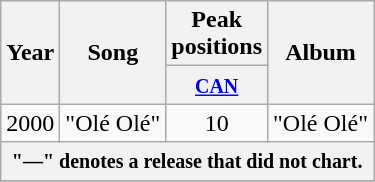<table class="wikitable">
<tr>
<th rowspan="2">Year</th>
<th rowspan="2">Song</th>
<th colspan="1">Peak positions</th>
<th rowspan="2">Album</th>
</tr>
<tr>
<th width="40"><small><a href='#'>CAN</a></small><br></th>
</tr>
<tr>
<td>2000</td>
<td>"Olé Olé"</td>
<td align="center">10</td>
<td>"Olé Olé"</td>
</tr>
<tr>
<th colspan="10"><small>"—" denotes a release that did not chart.</small></th>
</tr>
<tr>
</tr>
</table>
